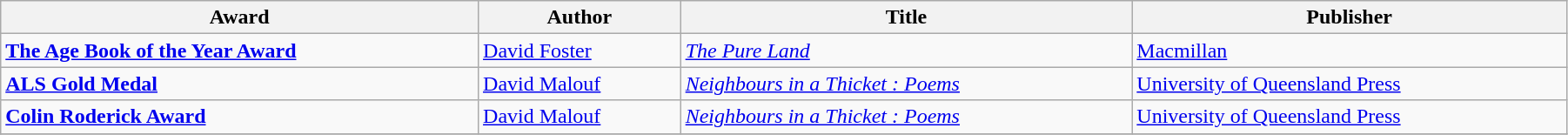<table class="wikitable" width=95%>
<tr>
<th>Award</th>
<th>Author</th>
<th>Title</th>
<th>Publisher</th>
</tr>
<tr>
<td><strong><a href='#'>The Age Book of the Year Award</a></strong></td>
<td><a href='#'>David Foster</a></td>
<td><em><a href='#'>The Pure Land</a></em></td>
<td><a href='#'>Macmillan</a></td>
</tr>
<tr>
<td><strong><a href='#'>ALS Gold Medal</a></strong></td>
<td><a href='#'>David Malouf</a></td>
<td><em><a href='#'>Neighbours in a Thicket : Poems</a></em></td>
<td><a href='#'>University of Queensland Press</a></td>
</tr>
<tr>
<td><strong><a href='#'>Colin Roderick Award</a></strong></td>
<td><a href='#'>David Malouf</a></td>
<td><em><a href='#'>Neighbours in a Thicket : Poems</a></em></td>
<td><a href='#'>University of Queensland Press</a></td>
</tr>
<tr>
</tr>
</table>
